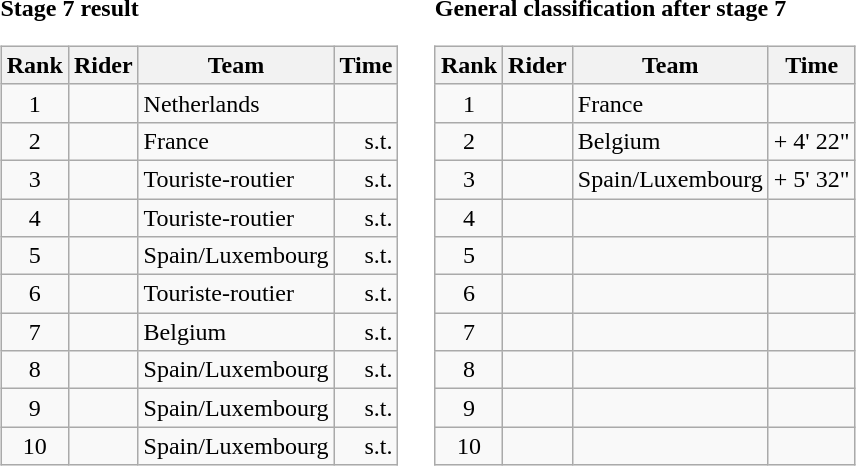<table>
<tr>
<td><strong>Stage 7 result</strong><br><table class="wikitable">
<tr>
<th scope="col">Rank</th>
<th scope="col">Rider</th>
<th scope="col">Team</th>
<th scope="col">Time</th>
</tr>
<tr>
<td style="text-align:center;">1</td>
<td></td>
<td>Netherlands</td>
<td style="text-align:right;"></td>
</tr>
<tr>
<td style="text-align:center;">2</td>
<td></td>
<td>France</td>
<td style="text-align:right;">s.t.</td>
</tr>
<tr>
<td style="text-align:center;">3</td>
<td></td>
<td>Touriste-routier</td>
<td style="text-align:right;">s.t.</td>
</tr>
<tr>
<td style="text-align:center;">4</td>
<td></td>
<td>Touriste-routier</td>
<td style="text-align:right;">s.t.</td>
</tr>
<tr>
<td style="text-align:center;">5</td>
<td></td>
<td>Spain/Luxembourg</td>
<td style="text-align:right;">s.t.</td>
</tr>
<tr>
<td style="text-align:center;">6</td>
<td></td>
<td>Touriste-routier</td>
<td style="text-align:right;">s.t.</td>
</tr>
<tr>
<td style="text-align:center;">7</td>
<td></td>
<td>Belgium</td>
<td style="text-align:right;">s.t.</td>
</tr>
<tr>
<td style="text-align:center;">8</td>
<td></td>
<td>Spain/Luxembourg</td>
<td style="text-align:right;">s.t.</td>
</tr>
<tr>
<td style="text-align:center;">9</td>
<td></td>
<td>Spain/Luxembourg</td>
<td style="text-align:right;">s.t.</td>
</tr>
<tr>
<td style="text-align:center;">10</td>
<td></td>
<td>Spain/Luxembourg</td>
<td style="text-align:right;">s.t.</td>
</tr>
</table>
</td>
<td></td>
<td><strong>General classification after stage 7</strong><br><table class="wikitable">
<tr>
<th scope="col">Rank</th>
<th scope="col">Rider</th>
<th scope="col">Team</th>
<th scope="col">Time</th>
</tr>
<tr>
<td style="text-align:center;">1</td>
<td></td>
<td>France</td>
<td style="text-align:right;"></td>
</tr>
<tr>
<td style="text-align:center;">2</td>
<td></td>
<td>Belgium</td>
<td style="text-align:right;">+ 4' 22"</td>
</tr>
<tr>
<td style="text-align:center;">3</td>
<td></td>
<td>Spain/Luxembourg</td>
<td style="text-align:right;">+ 5' 32"</td>
</tr>
<tr>
<td style="text-align:center;">4</td>
<td></td>
<td></td>
<td></td>
</tr>
<tr>
<td style="text-align:center;">5</td>
<td></td>
<td></td>
<td></td>
</tr>
<tr>
<td style="text-align:center;">6</td>
<td></td>
<td></td>
<td></td>
</tr>
<tr>
<td style="text-align:center;">7</td>
<td></td>
<td></td>
<td></td>
</tr>
<tr>
<td style="text-align:center;">8</td>
<td></td>
<td></td>
<td></td>
</tr>
<tr>
<td style="text-align:center;">9</td>
<td></td>
<td></td>
<td></td>
</tr>
<tr>
<td style="text-align:center;">10</td>
<td></td>
<td></td>
<td></td>
</tr>
</table>
</td>
</tr>
</table>
